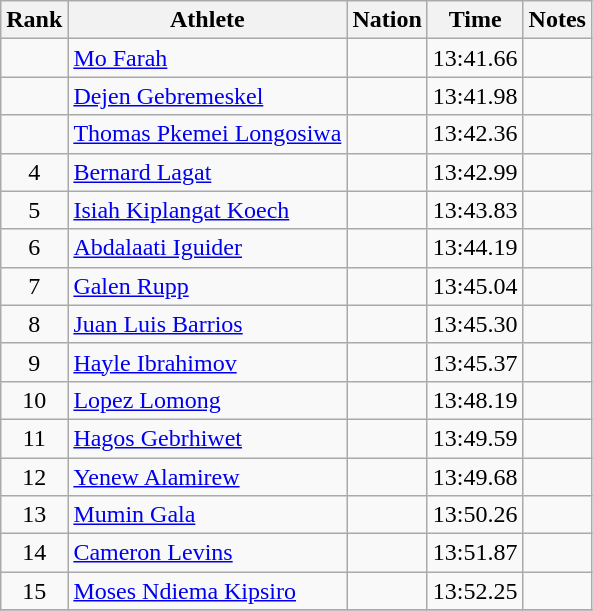<table class="wikitable sortable" style="text-align:center">
<tr>
<th>Rank</th>
<th>Athlete</th>
<th>Nation</th>
<th>Time</th>
<th>Notes</th>
</tr>
<tr>
<td></td>
<td align=left><a href='#'>Mo Farah</a></td>
<td align=left></td>
<td>13:41.66</td>
<td></td>
</tr>
<tr>
<td></td>
<td align=left><a href='#'>Dejen Gebremeskel</a></td>
<td align=left></td>
<td>13:41.98</td>
<td></td>
</tr>
<tr>
<td></td>
<td align=left><a href='#'>Thomas Pkemei Longosiwa</a></td>
<td align=left></td>
<td>13:42.36</td>
<td></td>
</tr>
<tr>
<td>4</td>
<td align=left><a href='#'>Bernard Lagat</a></td>
<td align=left></td>
<td>13:42.99</td>
<td></td>
</tr>
<tr>
<td>5</td>
<td align=left><a href='#'>Isiah Kiplangat Koech</a></td>
<td align=left></td>
<td>13:43.83</td>
<td></td>
</tr>
<tr>
<td>6</td>
<td align=left><a href='#'>Abdalaati Iguider</a></td>
<td align=left></td>
<td>13:44.19</td>
<td></td>
</tr>
<tr>
<td>7</td>
<td align=left><a href='#'>Galen Rupp</a></td>
<td align=left></td>
<td>13:45.04</td>
<td></td>
</tr>
<tr>
<td>8</td>
<td align=left><a href='#'>Juan Luis Barrios</a></td>
<td align=left></td>
<td>13:45.30</td>
<td></td>
</tr>
<tr>
<td>9</td>
<td align=left><a href='#'>Hayle Ibrahimov</a></td>
<td align=left></td>
<td>13:45.37</td>
<td></td>
</tr>
<tr>
<td>10</td>
<td align=left><a href='#'>Lopez Lomong</a></td>
<td align=left></td>
<td>13:48.19</td>
<td></td>
</tr>
<tr>
<td>11</td>
<td align=left><a href='#'>Hagos Gebrhiwet</a></td>
<td align=left></td>
<td>13:49.59</td>
<td></td>
</tr>
<tr>
<td>12</td>
<td align=left><a href='#'>Yenew Alamirew</a></td>
<td align=left></td>
<td>13:49.68</td>
<td></td>
</tr>
<tr>
<td>13</td>
<td align=left><a href='#'>Mumin Gala</a></td>
<td align=left></td>
<td>13:50.26</td>
<td></td>
</tr>
<tr>
<td>14</td>
<td align=left><a href='#'>Cameron Levins</a></td>
<td align=left></td>
<td>13:51.87</td>
<td></td>
</tr>
<tr>
<td>15</td>
<td align=left><a href='#'>Moses Ndiema Kipsiro</a></td>
<td align=left></td>
<td>13:52.25</td>
<td></td>
</tr>
<tr>
</tr>
</table>
